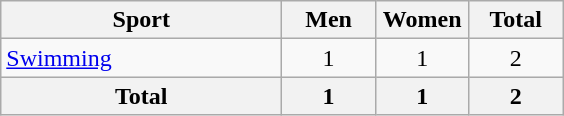<table class="wikitable sortable" style="text-align:center;">
<tr>
<th width=180>Sport</th>
<th width=55>Men</th>
<th width=55>Women</th>
<th width=55>Total</th>
</tr>
<tr>
<td align=left><a href='#'>Swimming</a></td>
<td>1</td>
<td>1</td>
<td>2</td>
</tr>
<tr>
<th>Total</th>
<th>1</th>
<th>1</th>
<th>2</th>
</tr>
</table>
